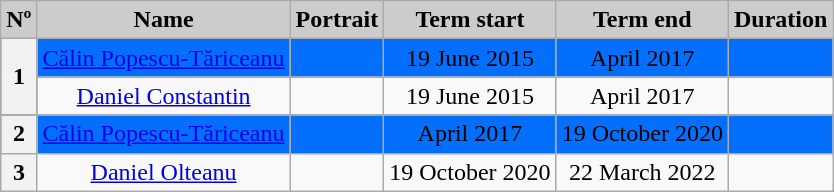<table class="wikitable" style="text-align:center;">
<tr>
<th style="background:#ccc;">Nº</th>
<th style="background:#ccc;">Name<br></th>
<th style="background:#ccc;">Portrait</th>
<th style="background:#ccc;">Term start</th>
<th style="background:#ccc;">Term end</th>
<th style="background:#ccc;">Duration</th>
</tr>
<tr style="background:#036ffc">
<th rowspan="2">1</th>
<td><a href='#'>Călin Popescu-Tăriceanu</a><br></td>
<td></td>
<td>19 June 2015</td>
<td>April 2017</td>
<td></td>
</tr>
<tr align="center">
<td><a href='#'>Daniel Constantin</a><br></td>
<td></td>
<td>19 June 2015</td>
<td>April 2017</td>
<td></td>
</tr>
<tr align="center">
</tr>
<tr style="background:#036ffc">
<th>2</th>
<td><a href='#'>Călin Popescu-Tăriceanu</a><br></td>
<td></td>
<td>April 2017</td>
<td>19 October 2020</td>
<td></td>
</tr>
<tr>
<th>3</th>
<td><a href='#'>Daniel Olteanu</a></td>
<td></td>
<td>19 October 2020</td>
<td>22 March 2022</td>
<td {{nowrap></td>
</tr>
</table>
